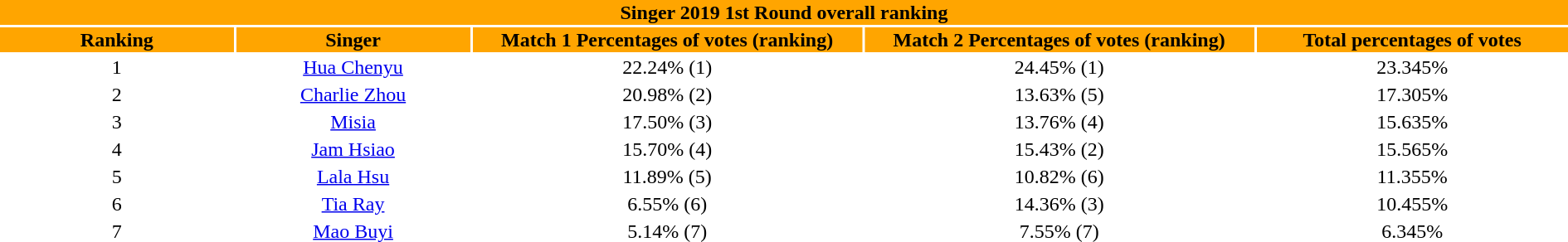<table width="100%" style="text-align:center">
<tr style="background:orange">
<td colspan="5"><div><strong>Singer 2019 1st Round overall ranking</strong></div></td>
</tr>
<tr style="background:orange">
<td style="width:15%"><strong>Ranking</strong></td>
<td style="width:15%"><strong>Singer</strong></td>
<td style="width:25%"><strong>Match 1 Percentages of votes (ranking)</strong></td>
<td style="width:25%"><strong>Match 2 Percentages of votes (ranking)</strong></td>
<td style="width:20%"><strong>Total percentages of votes</strong></td>
</tr>
<tr>
<td>1</td>
<td><a href='#'>Hua Chenyu</a></td>
<td>22.24% (1)</td>
<td>24.45% (1)</td>
<td>23.345%</td>
</tr>
<tr>
<td>2</td>
<td><a href='#'>Charlie Zhou</a></td>
<td>20.98% (2)</td>
<td>13.63% (5)</td>
<td>17.305%</td>
</tr>
<tr>
<td>3</td>
<td><a href='#'>Misia</a></td>
<td>17.50% (3)</td>
<td>13.76% (4)</td>
<td>15.635%</td>
</tr>
<tr>
<td>4</td>
<td><a href='#'>Jam Hsiao</a></td>
<td>15.70% (4)</td>
<td>15.43% (2)</td>
<td>15.565%</td>
</tr>
<tr>
<td>5</td>
<td><a href='#'>Lala Hsu</a></td>
<td>11.89% (5)</td>
<td>10.82% (6)</td>
<td>11.355%</td>
</tr>
<tr>
<td>6</td>
<td><a href='#'>Tia Ray</a></td>
<td>6.55% (6)</td>
<td>14.36% (3)</td>
<td>10.455%</td>
</tr>
<tr>
<td>7</td>
<td><a href='#'>Mao Buyi</a></td>
<td>5.14% (7)</td>
<td>7.55% (7)</td>
<td>6.345%</td>
</tr>
<tr>
</tr>
</table>
